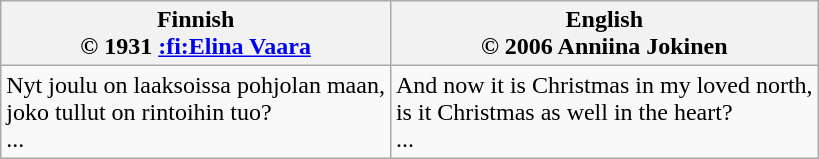<table class="wikitable">
<tr>
<th>Finnish<br>© 1931 <a href='#'>:fi:Elina Vaara</a></th>
<th>English<br>© 2006 Anniina Jokinen</th>
</tr>
<tr>
<td>Nyt joulu on laaksoissa pohjolan maan,<br>joko tullut on rintoihin tuo?<br>...</td>
<td>And now it is Christmas in my loved north,<br>is it Christmas as well in the heart?<br>...</td>
</tr>
</table>
